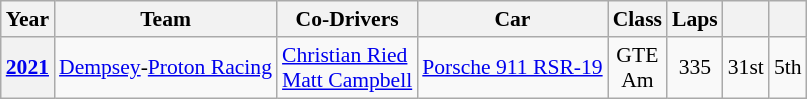<table class="wikitable" style="text-align:center; font-size:90%">
<tr>
<th>Year</th>
<th>Team</th>
<th>Co-Drivers</th>
<th>Car</th>
<th>Class</th>
<th>Laps</th>
<th></th>
<th></th>
</tr>
<tr>
<th><a href='#'>2021</a></th>
<td align="left"> <a href='#'>Dempsey</a>-<a href='#'>Proton Racing</a></td>
<td align="left"> <a href='#'>Christian Ried</a><br> <a href='#'>Matt Campbell</a></td>
<td align="left"><a href='#'>Porsche 911 RSR-19</a></td>
<td>GTE<br>Am</td>
<td>335</td>
<td>31st</td>
<td>5th</td>
</tr>
</table>
